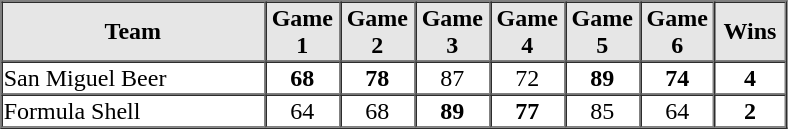<table border=1 cellspacing=0 width=525 align=center>
<tr style="text-align:center; background-color:#e6e6e6;">
<th align=center width=30%>Team</th>
<th width=8%>Game 1</th>
<th width=8%>Game 2</th>
<th width=8%>Game 3</th>
<th width=8%>Game 4</th>
<th width=8%>Game 5</th>
<th width=8%>Game 6</th>
<th width=8%>Wins</th>
</tr>
<tr style="text-align:center;">
<td align=left>San Miguel Beer</td>
<td><strong>68</strong></td>
<td><strong>78</strong></td>
<td>87</td>
<td>72</td>
<td><strong>89</strong></td>
<td><strong>74</strong></td>
<td><strong>4</strong></td>
</tr>
<tr style="text-align:center;">
<td align=left>Formula Shell</td>
<td>64</td>
<td>68</td>
<td><strong>89</strong></td>
<td><strong>77</strong></td>
<td>85</td>
<td>64</td>
<td><strong>2</strong></td>
</tr>
<tr style="text-align:center; font-size: 85%; background-color:#e6e6e6;">
</tr>
</table>
